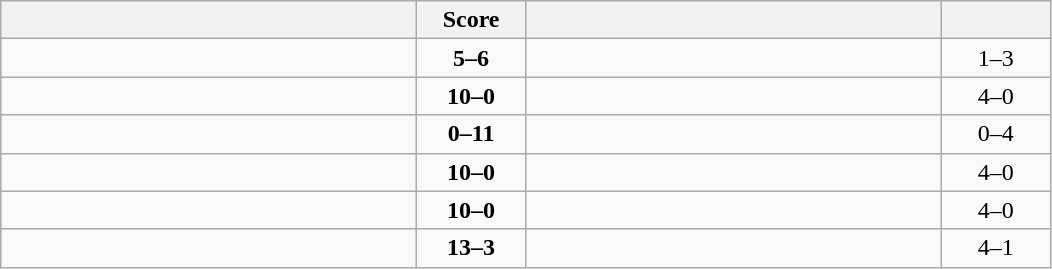<table class="wikitable" style="text-align: center; ">
<tr>
<th align="right" width="270"></th>
<th width="65">Score</th>
<th align="left" width="270"></th>
<th width="65"></th>
</tr>
<tr>
<td align="left"></td>
<td><strong>5–6</strong></td>
<td align="left"><strong></strong></td>
<td>1–3 <strong></strong></td>
</tr>
<tr>
<td align="left"><strong></strong></td>
<td><strong>10–0</strong></td>
<td align="left"></td>
<td>4–0 <strong></strong></td>
</tr>
<tr>
<td align="left"></td>
<td><strong>0–11</strong></td>
<td align="left"><strong></strong></td>
<td>0–4 <strong></strong></td>
</tr>
<tr>
<td align="left"><strong></strong></td>
<td><strong>10–0</strong></td>
<td align="left"></td>
<td>4–0 <strong></strong></td>
</tr>
<tr>
<td align="left"><strong></strong></td>
<td><strong>10–0</strong></td>
<td align="left"></td>
<td>4–0 <strong></strong></td>
</tr>
<tr>
<td align="left"><strong></strong></td>
<td><strong>13–3</strong></td>
<td align="left"></td>
<td>4–1 <strong></strong></td>
</tr>
</table>
